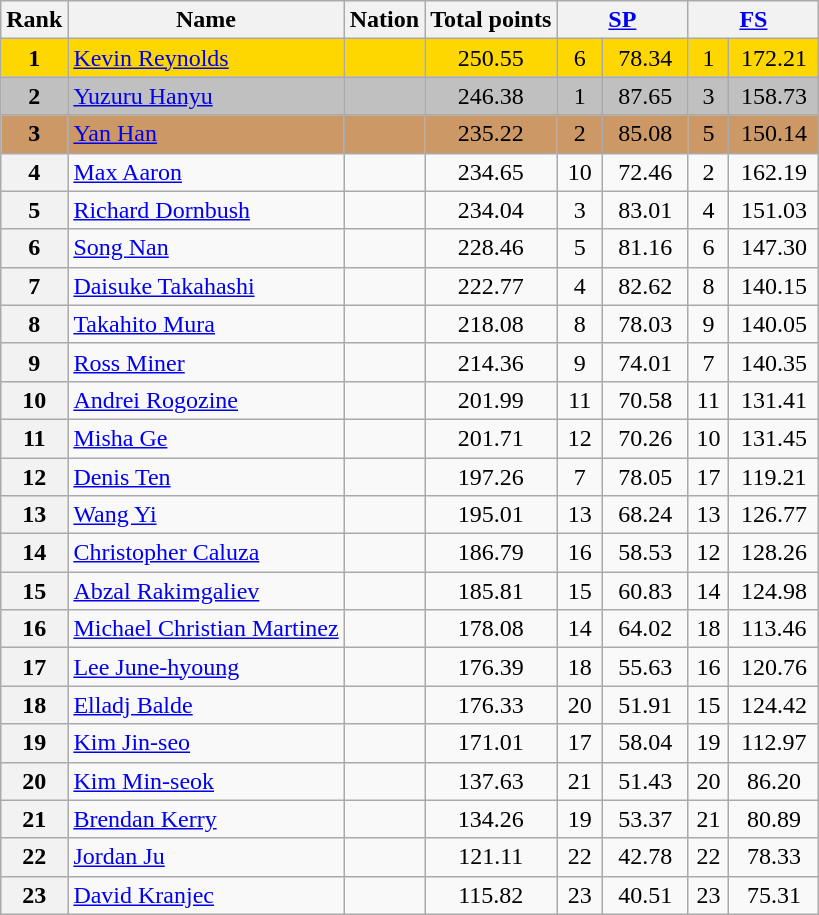<table class="wikitable sortable">
<tr>
<th>Rank</th>
<th>Name</th>
<th>Nation</th>
<th>Total points</th>
<th colspan="2" width="80px"><a href='#'>SP</a></th>
<th colspan="2" width="80px"><a href='#'>FS</a></th>
</tr>
<tr bgcolor="gold">
<td align="center"><strong>1</strong></td>
<td><a href='#'>Kevin Reynolds</a></td>
<td></td>
<td align="center">250.55</td>
<td align="center">6</td>
<td align="center">78.34</td>
<td align="center">1</td>
<td align="center">172.21</td>
</tr>
<tr bgcolor="silver">
<td align="center"><strong>2</strong></td>
<td><a href='#'>Yuzuru Hanyu</a></td>
<td></td>
<td align="center">246.38</td>
<td align="center">1</td>
<td align="center">87.65</td>
<td align="center">3</td>
<td align="center">158.73</td>
</tr>
<tr bgcolor="cc9966">
<td align="center"><strong>3</strong></td>
<td><a href='#'>Yan Han</a></td>
<td></td>
<td align="center">235.22</td>
<td align="center">2</td>
<td align="center">85.08</td>
<td align="center">5</td>
<td align="center">150.14</td>
</tr>
<tr>
<th>4</th>
<td><a href='#'>Max Aaron</a></td>
<td></td>
<td align="center">234.65</td>
<td align="center">10</td>
<td align="center">72.46</td>
<td align="center">2</td>
<td align="center">162.19</td>
</tr>
<tr>
<th>5</th>
<td><a href='#'>Richard Dornbush</a></td>
<td></td>
<td align="center">234.04</td>
<td align="center">3</td>
<td align="center">83.01</td>
<td align="center">4</td>
<td align="center">151.03</td>
</tr>
<tr>
<th>6</th>
<td><a href='#'>Song Nan</a></td>
<td></td>
<td align="center">228.46</td>
<td align="center">5</td>
<td align="center">81.16</td>
<td align="center">6</td>
<td align="center">147.30</td>
</tr>
<tr>
<th>7</th>
<td><a href='#'>Daisuke Takahashi</a></td>
<td></td>
<td align="center">222.77</td>
<td align="center">4</td>
<td align="center">82.62</td>
<td align="center">8</td>
<td align="center">140.15</td>
</tr>
<tr>
<th>8</th>
<td><a href='#'>Takahito Mura</a></td>
<td></td>
<td align="center">218.08</td>
<td align="center">8</td>
<td align="center">78.03</td>
<td align="center">9</td>
<td align="center">140.05</td>
</tr>
<tr>
<th>9</th>
<td><a href='#'>Ross Miner</a></td>
<td></td>
<td align="center">214.36</td>
<td align="center">9</td>
<td align="center">74.01</td>
<td align="center">7</td>
<td align="center">140.35</td>
</tr>
<tr>
<th>10</th>
<td><a href='#'>Andrei Rogozine</a></td>
<td></td>
<td align="center">201.99</td>
<td align="center">11</td>
<td align="center">70.58</td>
<td align="center">11</td>
<td align="center">131.41</td>
</tr>
<tr>
<th>11</th>
<td><a href='#'>Misha Ge</a></td>
<td></td>
<td align="center">201.71</td>
<td align="center">12</td>
<td align="center">70.26</td>
<td align="center">10</td>
<td align="center">131.45</td>
</tr>
<tr>
<th>12</th>
<td><a href='#'>Denis Ten</a></td>
<td></td>
<td align="center">197.26</td>
<td align="center">7</td>
<td align="center">78.05</td>
<td align="center">17</td>
<td align="center">119.21</td>
</tr>
<tr>
<th>13</th>
<td><a href='#'>Wang Yi</a></td>
<td></td>
<td align="center">195.01</td>
<td align="center">13</td>
<td align="center">68.24</td>
<td align="center">13</td>
<td align="center">126.77</td>
</tr>
<tr>
<th>14</th>
<td><a href='#'>Christopher Caluza</a></td>
<td></td>
<td align="center">186.79</td>
<td align="center">16</td>
<td align="center">58.53</td>
<td align="center">12</td>
<td align="center">128.26</td>
</tr>
<tr>
<th>15</th>
<td><a href='#'>Abzal Rakimgaliev</a></td>
<td></td>
<td align="center">185.81</td>
<td align="center">15</td>
<td align="center">60.83</td>
<td align="center">14</td>
<td align="center">124.98</td>
</tr>
<tr>
<th>16</th>
<td><a href='#'>Michael Christian Martinez</a></td>
<td></td>
<td align="center">178.08</td>
<td align="center">14</td>
<td align="center">64.02</td>
<td align="center">18</td>
<td align="center">113.46</td>
</tr>
<tr>
<th>17</th>
<td><a href='#'>Lee June-hyoung</a></td>
<td></td>
<td align="center">176.39</td>
<td align="center">18</td>
<td align="center">55.63</td>
<td align="center">16</td>
<td align="center">120.76</td>
</tr>
<tr>
<th>18</th>
<td><a href='#'>Elladj Balde</a></td>
<td></td>
<td align="center">176.33</td>
<td align="center">20</td>
<td align="center">51.91</td>
<td align="center">15</td>
<td align="center">124.42</td>
</tr>
<tr>
<th>19</th>
<td><a href='#'>Kim Jin-seo</a></td>
<td></td>
<td align="center">171.01</td>
<td align="center">17</td>
<td align="center">58.04</td>
<td align="center">19</td>
<td align="center">112.97</td>
</tr>
<tr>
<th>20</th>
<td><a href='#'>Kim Min-seok</a></td>
<td></td>
<td align="center">137.63</td>
<td align="center">21</td>
<td align="center">51.43</td>
<td align="center">20</td>
<td align="center">86.20</td>
</tr>
<tr>
<th>21</th>
<td><a href='#'>Brendan Kerry</a></td>
<td></td>
<td align="center">134.26</td>
<td align="center">19</td>
<td align="center">53.37</td>
<td align="center">21</td>
<td align="center">80.89</td>
</tr>
<tr>
<th>22</th>
<td><a href='#'>Jordan Ju</a></td>
<td></td>
<td align="center">121.11</td>
<td align="center">22</td>
<td align="center">42.78</td>
<td align="center">22</td>
<td align="center">78.33</td>
</tr>
<tr>
<th>23</th>
<td><a href='#'>David Kranjec</a></td>
<td></td>
<td align="center">115.82</td>
<td align="center">23</td>
<td align="center">40.51</td>
<td align="center">23</td>
<td align="center">75.31</td>
</tr>
</table>
